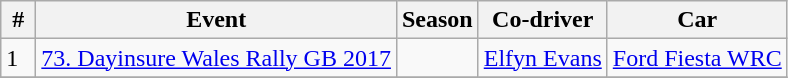<table class="wikitable">
<tr>
<th> # </th>
<th>Event</th>
<th>Season</th>
<th>Co-driver</th>
<th>Car</th>
</tr>
<tr>
<td>1</td>
<td> <a href='#'>73. Dayinsure Wales Rally GB 2017</a></td>
<td></td>
<td> <a href='#'>Elfyn Evans</a></td>
<td><a href='#'>Ford Fiesta WRC</a></td>
</tr>
<tr>
</tr>
</table>
